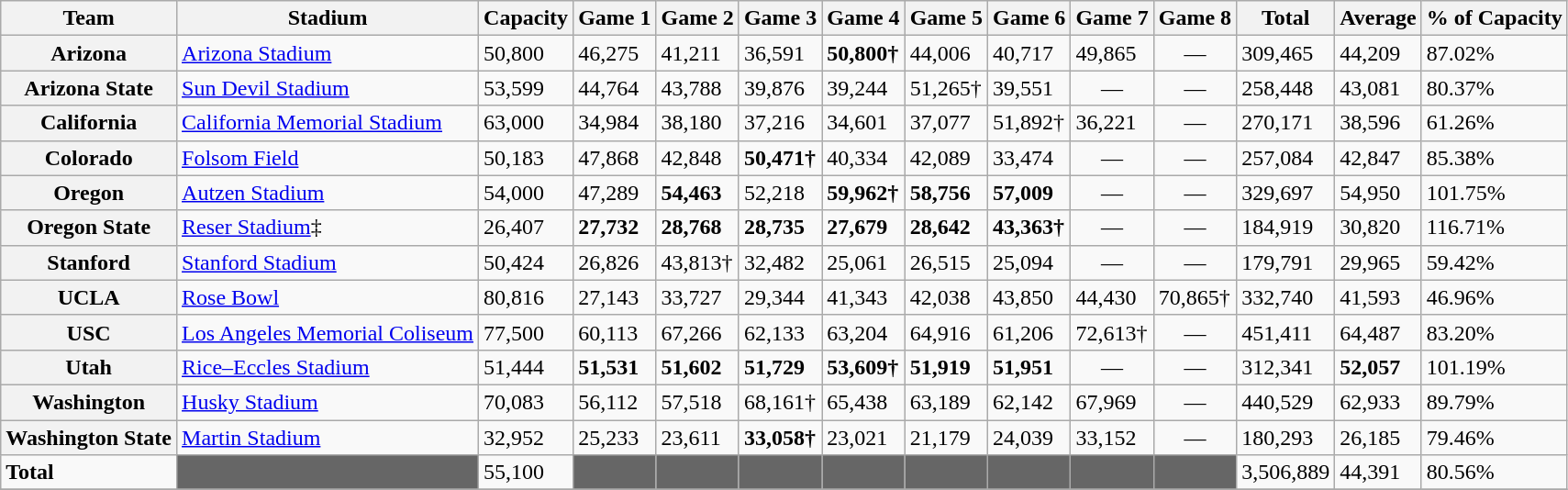<table class="wikitable">
<tr>
<th>Team</th>
<th>Stadium</th>
<th>Capacity</th>
<th>Game 1</th>
<th>Game 2</th>
<th>Game 3</th>
<th>Game 4</th>
<th>Game 5</th>
<th>Game 6</th>
<th>Game 7</th>
<th>Game 8</th>
<th>Total</th>
<th>Average</th>
<th>% of Capacity</th>
</tr>
<tr>
<th style=>Arizona</th>
<td><a href='#'>Arizona Stadium</a></td>
<td>50,800</td>
<td>46,275</td>
<td>41,211</td>
<td>36,591</td>
<td><strong>50,800†</strong></td>
<td>44,006</td>
<td>40,717</td>
<td>49,865</td>
<td style="text-align:center;">—</td>
<td>309,465</td>
<td>44,209</td>
<td>87.02%</td>
</tr>
<tr>
<th style=>Arizona State</th>
<td><a href='#'>Sun Devil Stadium</a></td>
<td>53,599</td>
<td>44,764</td>
<td>43,788</td>
<td>39,876</td>
<td>39,244</td>
<td>51,265†</td>
<td>39,551</td>
<td style="text-align:center;">—</td>
<td style="text-align:center;">—</td>
<td>258,448</td>
<td>43,081</td>
<td>80.37%</td>
</tr>
<tr>
<th style=>California</th>
<td><a href='#'>California Memorial Stadium</a></td>
<td>63,000</td>
<td>34,984</td>
<td>38,180</td>
<td>37,216</td>
<td>34,601</td>
<td>37,077</td>
<td>51,892†</td>
<td>36,221</td>
<td style="text-align:center;">—</td>
<td>270,171</td>
<td>38,596</td>
<td>61.26%</td>
</tr>
<tr>
<th style=>Colorado</th>
<td><a href='#'>Folsom Field</a></td>
<td>50,183</td>
<td>47,868</td>
<td>42,848</td>
<td><strong>50,471†</strong></td>
<td>40,334</td>
<td>42,089</td>
<td>33,474</td>
<td style="text-align:center;">—</td>
<td style="text-align:center;">—</td>
<td>257,084</td>
<td>42,847</td>
<td>85.38%</td>
</tr>
<tr>
<th style=>Oregon</th>
<td><a href='#'>Autzen Stadium</a></td>
<td>54,000</td>
<td>47,289</td>
<td><strong>54,463</strong></td>
<td>52,218</td>
<td><strong>59,962†</strong></td>
<td><strong>58,756</strong></td>
<td><strong>57,009</strong></td>
<td style="text-align:center;">—</td>
<td style="text-align:center;">—</td>
<td>329,697</td>
<td>54,950</td>
<td>101.75%</td>
</tr>
<tr>
<th style=>Oregon State</th>
<td><a href='#'>Reser Stadium</a>‡</td>
<td>26,407</td>
<td><strong>27,732</strong></td>
<td><strong>28,768</strong></td>
<td><strong>28,735</strong></td>
<td><strong>27,679</strong></td>
<td><strong>28,642</strong></td>
<td><strong>43,363†</strong></td>
<td style="text-align:center;">—</td>
<td style="text-align:center;">—</td>
<td>184,919</td>
<td>30,820</td>
<td>116.71%</td>
</tr>
<tr>
<th style=>Stanford</th>
<td><a href='#'>Stanford Stadium</a></td>
<td>50,424</td>
<td>26,826</td>
<td>43,813†</td>
<td>32,482</td>
<td>25,061</td>
<td>26,515</td>
<td>25,094</td>
<td style="text-align:center;">—</td>
<td style="text-align:center;">—</td>
<td>179,791</td>
<td>29,965</td>
<td>59.42%</td>
</tr>
<tr>
<th style=>UCLA</th>
<td><a href='#'>Rose Bowl</a></td>
<td>80,816</td>
<td>27,143</td>
<td>33,727</td>
<td>29,344</td>
<td>41,343</td>
<td>42,038</td>
<td>43,850</td>
<td>44,430</td>
<td>70,865†</td>
<td>332,740</td>
<td>41,593</td>
<td>46.96%</td>
</tr>
<tr>
<th style=>USC</th>
<td><a href='#'>Los Angeles Memorial Coliseum</a></td>
<td>77,500</td>
<td>60,113</td>
<td>67,266</td>
<td>62,133</td>
<td>63,204</td>
<td>64,916</td>
<td>61,206</td>
<td>72,613†</td>
<td style="text-align:center;">—</td>
<td>451,411</td>
<td>64,487</td>
<td>83.20%</td>
</tr>
<tr>
<th style=>Utah</th>
<td><a href='#'>Rice–Eccles Stadium</a></td>
<td>51,444</td>
<td><strong>51,531</strong></td>
<td><strong>51,602</strong></td>
<td><strong>51,729</strong></td>
<td><strong>53,609†</strong></td>
<td><strong>51,919</strong></td>
<td><strong>51,951</strong></td>
<td style="text-align:center;">—</td>
<td style="text-align:center;">—</td>
<td>312,341</td>
<td><strong>52,057</strong></td>
<td>101.19%</td>
</tr>
<tr>
<th style=>Washington</th>
<td><a href='#'>Husky Stadium</a></td>
<td>70,083</td>
<td>56,112</td>
<td>57,518</td>
<td>68,161†</td>
<td>65,438</td>
<td>63,189</td>
<td>62,142</td>
<td>67,969</td>
<td style="text-align:center;">—</td>
<td>440,529</td>
<td>62,933</td>
<td>89.79%</td>
</tr>
<tr>
<th style=>Washington State</th>
<td><a href='#'>Martin Stadium</a></td>
<td>32,952</td>
<td>25,233</td>
<td>23,611</td>
<td><strong>33,058†</strong></td>
<td>23,021</td>
<td>21,179</td>
<td>24,039</td>
<td>33,152</td>
<td style="text-align:center;">—</td>
<td>180,293</td>
<td>26,185</td>
<td>79.46%</td>
</tr>
<tr>
<td><strong>Total</strong></td>
<td style="background:#666666;"></td>
<td>55,100</td>
<td style="background:#666666;"></td>
<td style="background:#666666;"></td>
<td style="background:#666666;"></td>
<td style="background:#666666;"></td>
<td style="background:#666666;"></td>
<td style="background:#666666;"></td>
<td style="background:#666666;"></td>
<td style="background:#666666;"></td>
<td>3,506,889</td>
<td>44,391</td>
<td>80.56%</td>
</tr>
<tr>
</tr>
</table>
